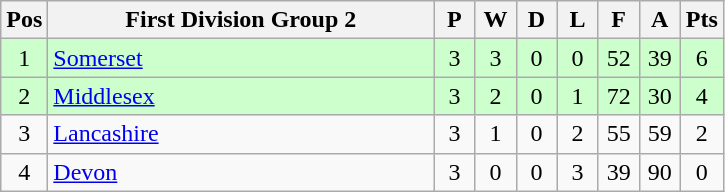<table class="wikitable" style="font-size: 100%">
<tr>
<th width=20>Pos</th>
<th width=250>First Division Group 2</th>
<th width=20>P</th>
<th width=20>W</th>
<th width=20>D</th>
<th width=20>L</th>
<th width=20>F</th>
<th width=20>A</th>
<th width=20>Pts</th>
</tr>
<tr align=center style="background: #CCFFCC;">
<td>1</td>
<td align="left"><a href='#'>Somerset</a></td>
<td>3</td>
<td>3</td>
<td>0</td>
<td>0</td>
<td>52</td>
<td>39</td>
<td>6</td>
</tr>
<tr align=center style="background: #CCFFCC;">
<td>2</td>
<td align="left"><a href='#'>Middlesex</a></td>
<td>3</td>
<td>2</td>
<td>0</td>
<td>1</td>
<td>72</td>
<td>30</td>
<td>4</td>
</tr>
<tr align=center>
<td>3</td>
<td align="left"><a href='#'>Lancashire</a></td>
<td>3</td>
<td>1</td>
<td>0</td>
<td>2</td>
<td>55</td>
<td>59</td>
<td>2</td>
</tr>
<tr align=center>
<td>4</td>
<td align="left"><a href='#'>Devon</a></td>
<td>3</td>
<td>0</td>
<td>0</td>
<td>3</td>
<td>39</td>
<td>90</td>
<td>0</td>
</tr>
</table>
